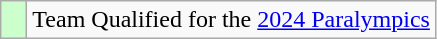<table class="wikitable" style="text-align: center;">
<tr>
<td width=10px bgcolor=#ccffcc></td>
<td>Team Qualified for the <a href='#'>2024 Paralympics</a></td>
</tr>
</table>
